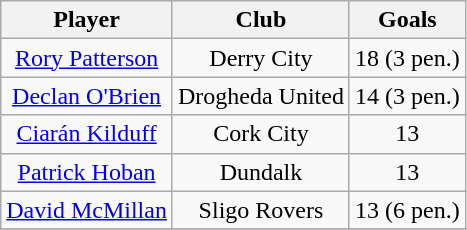<table class="wikitable" style="text-align:center">
<tr>
<th>Player</th>
<th>Club</th>
<th>Goals</th>
</tr>
<tr>
<td><a href='#'>Rory Patterson</a></td>
<td>Derry City</td>
<td>18 (3 pen.)</td>
</tr>
<tr>
<td><a href='#'>Declan O'Brien</a></td>
<td>Drogheda United</td>
<td>14 (3 pen.)</td>
</tr>
<tr>
<td><a href='#'>Ciarán Kilduff</a></td>
<td>Cork City</td>
<td>13</td>
</tr>
<tr>
<td><a href='#'>Patrick Hoban</a></td>
<td>Dundalk</td>
<td>13</td>
</tr>
<tr>
<td><a href='#'>David McMillan</a></td>
<td>Sligo Rovers</td>
<td>13 (6 pen.)</td>
</tr>
<tr>
</tr>
</table>
